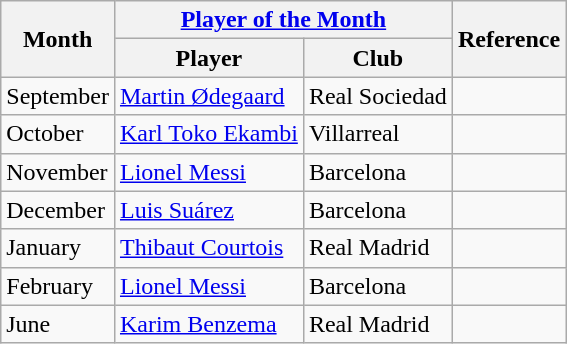<table class="wikitable">
<tr>
<th rowspan="2">Month</th>
<th colspan="2"><a href='#'>Player of the Month</a></th>
<th rowspan="2">Reference</th>
</tr>
<tr>
<th>Player</th>
<th>Club</th>
</tr>
<tr>
<td>September</td>
<td> <a href='#'>Martin Ødegaard</a></td>
<td>Real Sociedad</td>
<td align=center></td>
</tr>
<tr>
<td>October</td>
<td> <a href='#'>Karl Toko Ekambi</a></td>
<td>Villarreal</td>
<td align=center></td>
</tr>
<tr>
<td>November</td>
<td> <a href='#'>Lionel Messi</a></td>
<td>Barcelona</td>
<td align=center></td>
</tr>
<tr>
<td>December</td>
<td> <a href='#'>Luis Suárez</a></td>
<td>Barcelona</td>
<td align=center></td>
</tr>
<tr>
<td>January</td>
<td> <a href='#'>Thibaut Courtois</a></td>
<td>Real Madrid</td>
<td align=center></td>
</tr>
<tr>
<td>February</td>
<td> <a href='#'>Lionel Messi</a></td>
<td>Barcelona</td>
<td align=center></td>
</tr>
<tr>
<td>June</td>
<td> <a href='#'>Karim Benzema</a></td>
<td>Real Madrid</td>
<td align=center></td>
</tr>
</table>
